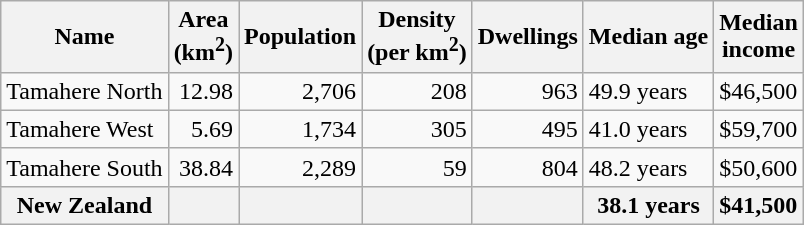<table class="wikitable">
<tr>
<th>Name</th>
<th>Area<br>(km<sup>2</sup>)</th>
<th>Population</th>
<th>Density<br>(per km<sup>2</sup>)</th>
<th>Dwellings</th>
<th>Median age</th>
<th>Median<br>income</th>
</tr>
<tr>
<td>Tamahere North</td>
<td style="text-align:right;">12.98</td>
<td style="text-align:right;">2,706</td>
<td style="text-align:right;">208</td>
<td style="text-align:right;">963</td>
<td>49.9 years</td>
<td>$46,500</td>
</tr>
<tr>
<td>Tamahere West</td>
<td style="text-align:right;">5.69</td>
<td style="text-align:right;">1,734</td>
<td style="text-align:right;">305</td>
<td style="text-align:right;">495</td>
<td>41.0 years</td>
<td>$59,700</td>
</tr>
<tr>
<td>Tamahere South</td>
<td style="text-align:right;">38.84</td>
<td style="text-align:right;">2,289</td>
<td style="text-align:right;">59</td>
<td style="text-align:right;">804</td>
<td>48.2 years</td>
<td>$50,600</td>
</tr>
<tr>
<th>New Zealand</th>
<th></th>
<th></th>
<th></th>
<th></th>
<th>38.1 years</th>
<th style="text-align:left;">$41,500</th>
</tr>
</table>
